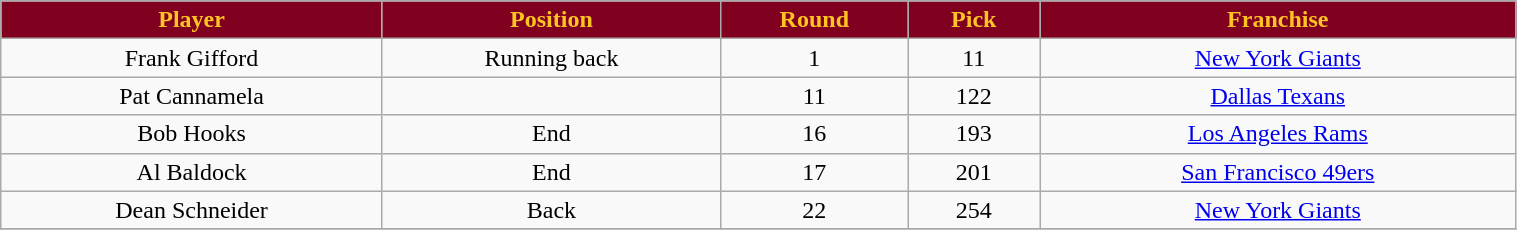<table class="wikitable" width="80%">
<tr align="center"  style="background:#800020;color:#ffc322;">
<td><strong>Player</strong></td>
<td><strong>Position</strong></td>
<td><strong>Round</strong></td>
<td><strong>Pick</strong></td>
<td><strong>Franchise</strong></td>
</tr>
<tr align="center" bgcolor="">
<td>Frank Gifford</td>
<td>Running back</td>
<td>1</td>
<td>11</td>
<td><a href='#'>New York Giants</a></td>
</tr>
<tr align="center" bgcolor="">
<td>Pat Cannamela</td>
<td></td>
<td>11</td>
<td>122</td>
<td><a href='#'>Dallas Texans</a></td>
</tr>
<tr align="center" bgcolor="">
<td>Bob Hooks</td>
<td>End</td>
<td>16</td>
<td>193</td>
<td><a href='#'>Los Angeles Rams</a></td>
</tr>
<tr align="center" bgcolor="">
<td>Al Baldock</td>
<td>End</td>
<td>17</td>
<td>201</td>
<td><a href='#'>San Francisco 49ers</a></td>
</tr>
<tr align="center" bgcolor="">
<td>Dean Schneider</td>
<td>Back</td>
<td>22</td>
<td>254</td>
<td><a href='#'>New York Giants</a></td>
</tr>
<tr align="center" bgcolor="">
</tr>
</table>
